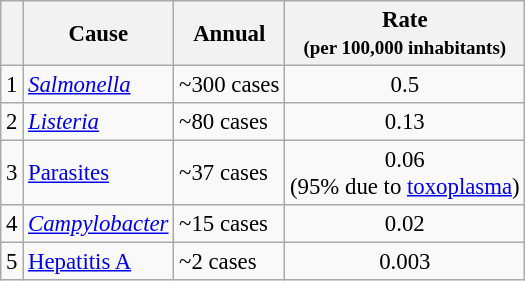<table class="wikitable" style="font-size:95%;">
<tr>
<th></th>
<th>Cause</th>
<th>Annual</th>
<th>Rate<br><small>(per 100,000 inhabitants)</small></th>
</tr>
<tr>
<td>1</td>
<td><em><a href='#'>Salmonella</a></em></td>
<td>~300 cases</td>
<td align="center">0.5</td>
</tr>
<tr>
<td>2</td>
<td><em><a href='#'>Listeria</a></em></td>
<td>~80 cases</td>
<td align="center">0.13</td>
</tr>
<tr>
<td>3</td>
<td><a href='#'>Parasites</a></td>
<td>~37 cases</td>
<td align="center">0.06<br>(95% due to <a href='#'>toxoplasma</a>)</td>
</tr>
<tr>
<td>4</td>
<td><em><a href='#'>Campylobacter</a></em></td>
<td>~15 cases</td>
<td align="center">0.02</td>
</tr>
<tr>
<td>5</td>
<td><a href='#'>Hepatitis A</a></td>
<td>~2 cases</td>
<td align="center">0.003</td>
</tr>
</table>
